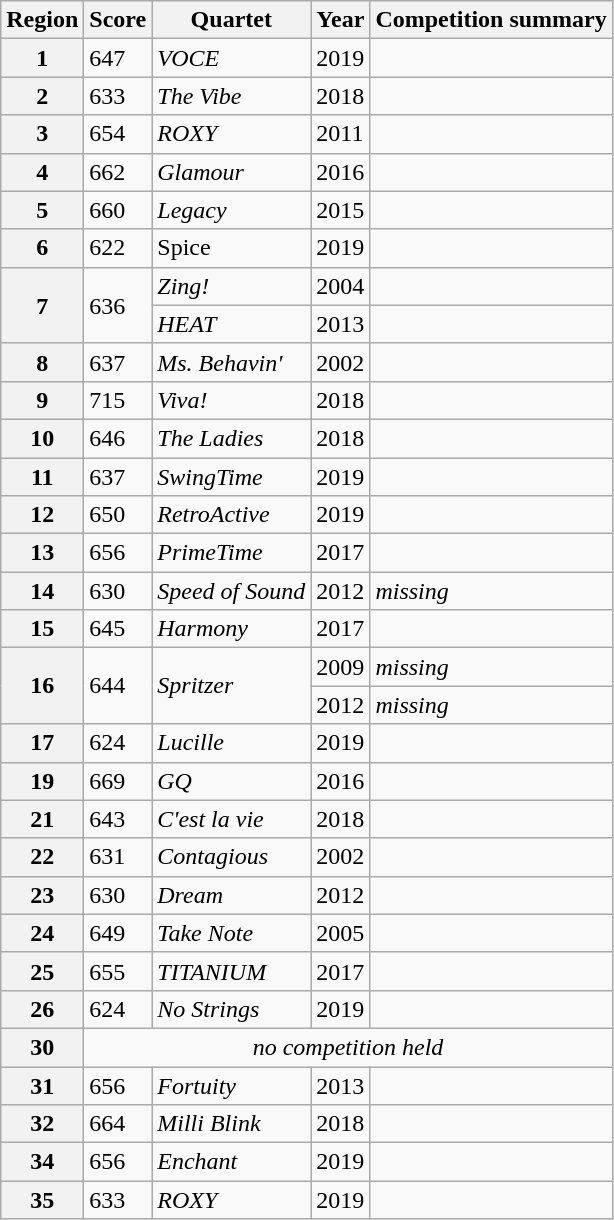<table class="wikitable sortable sticky-header">
<tr>
<th scope="col">Region</th>
<th scope="col">Score</th>
<th scope="col">Quartet</th>
<th scope="col">Year</th>
<th scope="col" class="unsortable">Competition summary</th>
</tr>
<tr>
<th scope="row">1</th>
<td>647</td>
<td><em>VOCE</em></td>
<td>2019</td>
<td></td>
</tr>
<tr>
<th scope="row">2</th>
<td>633</td>
<td><em>The Vibe</em></td>
<td>2018</td>
<td></td>
</tr>
<tr>
<th scope="row">3</th>
<td>654</td>
<td><em>ROXY</em></td>
<td>2011</td>
<td></td>
</tr>
<tr>
<th scope="row">4</th>
<td>662</td>
<td><em>Glamour</em></td>
<td>2016</td>
<td></td>
</tr>
<tr>
<th scope="row">5</th>
<td>660</td>
<td><em>Legacy</em></td>
<td>2015</td>
<td></td>
</tr>
<tr>
<th scope="row">6</th>
<td>622</td>
<td>Spice</td>
<td>2019</td>
<td></td>
</tr>
<tr>
<th scope="row" rowspan="2">7</th>
<td rowspan="2">636</td>
<td><em>Zing!</em></td>
<td>2004</td>
<td></td>
</tr>
<tr>
<td><em>HEAT</em></td>
<td>2013</td>
<td></td>
</tr>
<tr>
<th scope="row">8</th>
<td>637</td>
<td><em>Ms. Behavin' </em></td>
<td>2002</td>
<td></td>
</tr>
<tr>
<th scope="row">9</th>
<td>715</td>
<td><em>Viva!</em></td>
<td>2018</td>
<td></td>
</tr>
<tr>
<th scope="row">10</th>
<td>646</td>
<td><em>The Ladies</em></td>
<td>2018</td>
<td></td>
</tr>
<tr>
<th scope="row">11</th>
<td>637</td>
<td><em>SwingTime</em></td>
<td>2019</td>
<td></td>
</tr>
<tr>
<th scope="row">12</th>
<td>650</td>
<td><em>RetroActive</em></td>
<td>2019</td>
<td></td>
</tr>
<tr>
<th scope="row">13</th>
<td>656</td>
<td><em>PrimeTime</em></td>
<td>2017</td>
<td></td>
</tr>
<tr>
<th scope="row">14</th>
<td>630</td>
<td><em>Speed of Sound</em></td>
<td>2012</td>
<td><em>missing</em></td>
</tr>
<tr>
<th scope="row">15</th>
<td>645</td>
<td><em>Harmony</em></td>
<td>2017</td>
<td></td>
</tr>
<tr>
<th scope="row" rowspan="2">16</th>
<td rowspan="2">644</td>
<td rowspan="2"><em>Spritzer</em></td>
<td>2009</td>
<td><em>missing</em></td>
</tr>
<tr>
<td>2012</td>
<td><em>missing</em></td>
</tr>
<tr>
<th scope="row">17</th>
<td>624</td>
<td><em>Lucille</em></td>
<td>2019</td>
<td></td>
</tr>
<tr>
<th scope="row">19</th>
<td>669</td>
<td><em>GQ</em></td>
<td>2016</td>
<td></td>
</tr>
<tr>
<th scope="row">21</th>
<td>643</td>
<td><em>C'est la vie</em></td>
<td>2018</td>
<td></td>
</tr>
<tr>
<th scope="row">22</th>
<td>631</td>
<td><em>Contagious</em></td>
<td>2002</td>
<td></td>
</tr>
<tr>
<th scope="row">23</th>
<td>630</td>
<td><em>Dream</em></td>
<td>2012</td>
<td></td>
</tr>
<tr>
<th scope="row">24</th>
<td>649</td>
<td><em>Take Note</em></td>
<td>2005</td>
<td></td>
</tr>
<tr>
<th scope="row">25</th>
<td>655</td>
<td><em>TITANIUM</em></td>
<td>2017</td>
<td></td>
</tr>
<tr>
<th scope="row">26</th>
<td>624</td>
<td><em>No Strings</em></td>
<td>2019</td>
<td></td>
</tr>
<tr>
<th scope="row">30</th>
<td colspan="4" style="text-align: center;"><em>no competition held</em></td>
</tr>
<tr>
<th scope="row">31</th>
<td>656</td>
<td><em>Fortuity</em></td>
<td>2013</td>
<td></td>
</tr>
<tr>
<th scope="row">32</th>
<td>664</td>
<td><em>Milli Blink</em></td>
<td>2018</td>
<td></td>
</tr>
<tr>
<th scope="row">34</th>
<td>656</td>
<td><em>Enchant</em></td>
<td>2019</td>
<td></td>
</tr>
<tr>
<th scope="row">35</th>
<td>633</td>
<td><em>ROXY</em></td>
<td>2019</td>
<td></td>
</tr>
</table>
